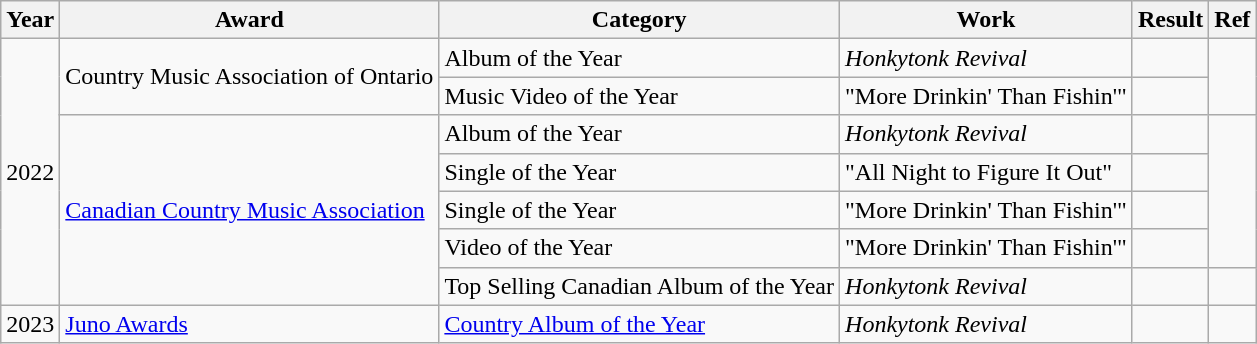<table class="wikitable">
<tr>
<th>Year</th>
<th>Award</th>
<th>Category</th>
<th>Work</th>
<th>Result</th>
<th>Ref</th>
</tr>
<tr>
<td rowspan="7">2022</td>
<td rowspan="2">Country Music Association of Ontario</td>
<td>Album of the Year</td>
<td><em>Honkytonk Revival</em></td>
<td></td>
<td rowspan="2"><br></td>
</tr>
<tr>
<td>Music Video of the Year</td>
<td>"More Drinkin' Than Fishin'"</td>
<td></td>
</tr>
<tr>
<td rowspan="5"><a href='#'>Canadian Country Music Association</a></td>
<td>Album of the Year</td>
<td><em>Honkytonk Revival</em></td>
<td></td>
<td rowspan="4"><br></td>
</tr>
<tr>
<td>Single of the Year</td>
<td>"All Night to Figure It Out"</td>
<td></td>
</tr>
<tr>
<td>Single of the Year</td>
<td>"More Drinkin' Than Fishin'" </td>
<td></td>
</tr>
<tr>
<td>Video of the Year</td>
<td>"More Drinkin' Than Fishin'" </td>
<td></td>
</tr>
<tr>
<td>Top Selling Canadian Album of the Year</td>
<td><em>Honkytonk Revival</em></td>
<td></td>
<td></td>
</tr>
<tr>
<td>2023</td>
<td><a href='#'>Juno Awards</a></td>
<td><a href='#'>Country Album of the Year</a></td>
<td><em>Honkytonk Revival</em></td>
<td></td>
<td></td>
</tr>
</table>
